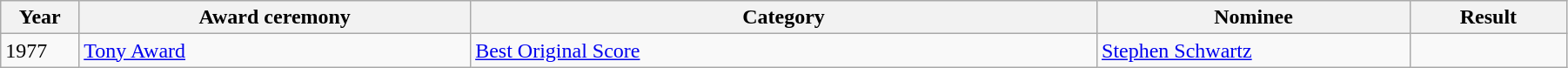<table class="wikitable" width="95%">
<tr>
<th width="5%">Year</th>
<th width="25%">Award ceremony</th>
<th width="40%">Category</th>
<th width="20%">Nominee</th>
<th width="10%">Result</th>
</tr>
<tr>
<td>1977</td>
<td><a href='#'>Tony Award</a></td>
<td><a href='#'>Best Original Score</a></td>
<td><a href='#'>Stephen Schwartz</a></td>
<td></td>
</tr>
</table>
